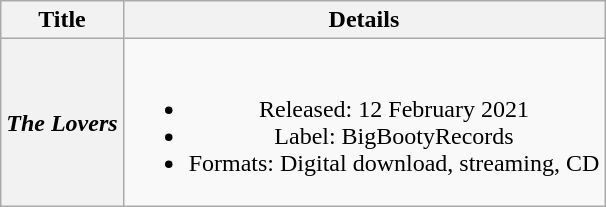<table class="wikitable plainrowheaders" style="text-align:center;">
<tr>
<th scope="col">Title</th>
<th scope="col">Details</th>
</tr>
<tr>
<th scope="row"><em>The Lovers</em></th>
<td><br><ul><li>Released: 12 February 2021</li><li>Label: BigBootyRecords</li><li>Formats: Digital download, streaming, CD</li></ul></td>
</tr>
</table>
